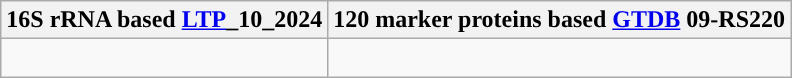<table class="wikitable">
<tr>
<th colspan=1>16S rRNA based <a href='#'>LTP</a>_10_2024</th>
<th colspan=1>120 marker proteins based <a href='#'>GTDB</a> 09-RS220</th>
</tr>
<tr>
<td style="vertical-align:top"><br></td>
<td><br></td>
</tr>
</table>
